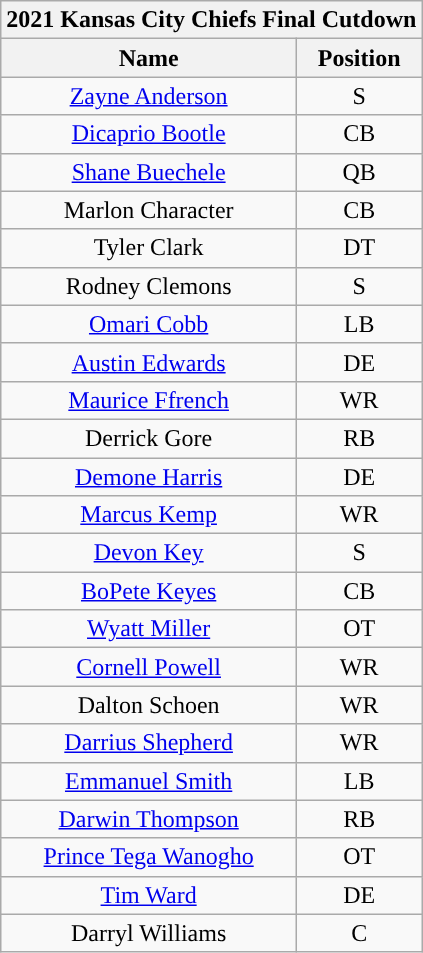<table class="wikitable" style="text-align:center">
<tr>
<th colspan=2>2021 Kansas City Chiefs Final Cutdown</th>
</tr>
<tr>
<th>Name</th>
<th>Position</th>
</tr>
<tr>
<td><a href='#'>Zayne Anderson</a></td>
<td>S</td>
</tr>
<tr>
<td><a href='#'>Dicaprio Bootle</a></td>
<td>CB</td>
</tr>
<tr>
<td><a href='#'>Shane Buechele</a></td>
<td>QB</td>
</tr>
<tr>
<td>Marlon Character</td>
<td>CB</td>
</tr>
<tr>
<td>Tyler Clark</td>
<td>DT</td>
</tr>
<tr>
<td>Rodney Clemons</td>
<td>S</td>
</tr>
<tr>
<td><a href='#'>Omari Cobb</a></td>
<td>LB</td>
</tr>
<tr>
<td><a href='#'>Austin Edwards</a></td>
<td>DE</td>
</tr>
<tr>
<td><a href='#'>Maurice Ffrench</a></td>
<td>WR</td>
</tr>
<tr>
<td>Derrick Gore</td>
<td>RB</td>
</tr>
<tr>
<td><a href='#'>Demone Harris</a></td>
<td>DE</td>
</tr>
<tr>
<td><a href='#'>Marcus Kemp</a></td>
<td>WR</td>
</tr>
<tr>
<td><a href='#'>Devon Key</a></td>
<td>S</td>
</tr>
<tr>
<td><a href='#'>BoPete Keyes</a></td>
<td>CB</td>
</tr>
<tr>
<td><a href='#'>Wyatt Miller</a></td>
<td>OT</td>
</tr>
<tr>
<td><a href='#'>Cornell Powell</a></td>
<td>WR</td>
</tr>
<tr>
<td>Dalton Schoen</td>
<td>WR</td>
</tr>
<tr>
<td><a href='#'>Darrius Shepherd</a></td>
<td>WR</td>
</tr>
<tr>
<td><a href='#'>Emmanuel Smith</a></td>
<td>LB</td>
</tr>
<tr>
<td><a href='#'>Darwin Thompson</a></td>
<td>RB</td>
</tr>
<tr>
<td><a href='#'>Prince Tega Wanogho</a></td>
<td>OT</td>
</tr>
<tr>
<td><a href='#'>Tim Ward</a></td>
<td>DE</td>
</tr>
<tr>
<td>Darryl Williams</td>
<td>C</td>
</tr>
</table>
